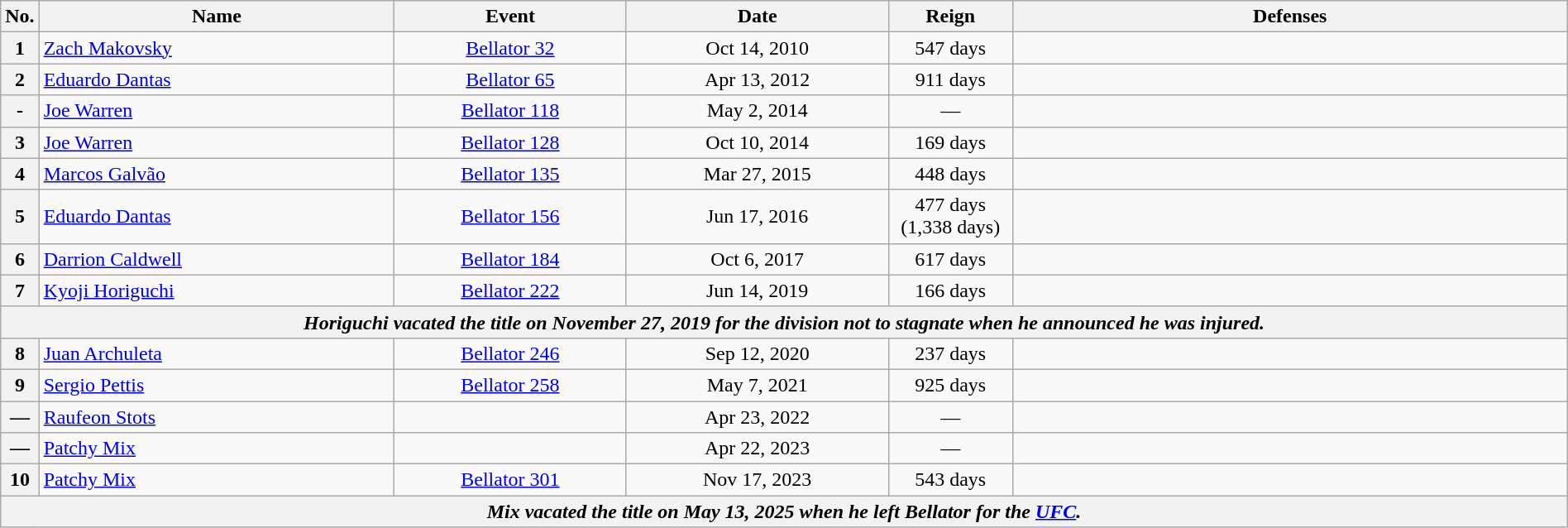<table class="wikitable" width=100% style="text-align: center;">
<tr>
<th width=1%>No.</th>
<th width=23%>Name</th>
<th width=15%>Event</th>
<th width=17%>Date</th>
<th width=8%>Reign</th>
<th width=36%>Defenses</th>
</tr>
<tr>
<th>1</th>
<td align=left> <a href='#'>Zach Makovsky</a><br></td>
<td><a href='#'>Bellator 32</a><br></td>
<td>Oct 14, 2010</td>
<td>547 days</td>
<td></td>
</tr>
<tr>
<th>2</th>
<td align=left> <a href='#'>Eduardo Dantas</a></td>
<td><a href='#'>Bellator 65</a><br></td>
<td>Apr 13, 2012</td>
<td>911 days</td>
<td align=left><br></td>
</tr>
<tr>
<th>-</th>
<td align=left> <a href='#'>Joe Warren</a><br></td>
<td><a href='#'>Bellator 118</a><br></td>
<td>May 2, 2014</td>
<td>—</td>
<td></td>
</tr>
<tr>
<th>3</th>
<td align=left> <a href='#'>Joe Warren</a></td>
<td><a href='#'>Bellator 128</a><br></td>
<td>Oct 10, 2014</td>
<td>169 days</td>
<td></td>
</tr>
<tr>
<th>4</th>
<td align=left> <a href='#'>Marcos Galvão</a></td>
<td><a href='#'>Bellator 135</a><br></td>
<td>Mar 27, 2015</td>
<td>448 days</td>
<td></td>
</tr>
<tr>
<th>5</th>
<td align=left> <a href='#'>Eduardo Dantas</a> </td>
<td><a href='#'>Bellator 156</a><br></td>
<td>Jun 17, 2016</td>
<td>477 days<br>(1,338 days)</td>
<td align=left></td>
</tr>
<tr>
<th>6</th>
<td align=left> <a href='#'>Darrion Caldwell</a></td>
<td><a href='#'>Bellator 184</a><br></td>
<td>Oct 6, 2017</td>
<td>617 days</td>
<td align=left></td>
</tr>
<tr>
<th>7</th>
<td align=left> <a href='#'>Kyoji Horiguchi</a></td>
<td><a href='#'>Bellator 222</a><br></td>
<td>Jun 14, 2019</td>
<td>166 days</td>
<td></td>
</tr>
<tr>
<th colspan=6><em>Horiguchi vacated the title on November 27, 2019 for the division not to stagnate when he announced he was injured.</em></th>
</tr>
<tr>
<th>8</th>
<td align=left> <a href='#'>Juan Archuleta</a><br></td>
<td><a href='#'>Bellator 246</a><br></td>
<td>Sep 12, 2020</td>
<td>237 days</td>
<td></td>
</tr>
<tr>
<th>9</th>
<td align=left> <a href='#'>Sergio Pettis</a></td>
<td><a href='#'>Bellator 258</a><br></td>
<td>May 7, 2021</td>
<td>925 days</td>
<td align=left></td>
</tr>
<tr>
<th>—</th>
<td align=left> <a href='#'>Raufeon Stots</a><br></td>
<td><br></td>
<td>Apr 23, 2022</td>
<td>—</td>
<td align=left></td>
</tr>
<tr>
<th>—</th>
<td align=left> <a href='#'>Patchy Mix</a><br></td>
<td><br></td>
<td>Apr 22, 2023</td>
<td>—</td>
<td></td>
</tr>
<tr>
<th>10</th>
<td align=left> <a href='#'>Patchy Mix</a></td>
<td><a href='#'>Bellator 301</a><br></td>
<td>Nov 17, 2023</td>
<td>543 days</td>
<td align=left></td>
</tr>
<tr>
<th colspan=6><em>Mix vacated the title on May 13, 2025 when he left Bellator for the <a href='#'>UFC</a>.</em></th>
</tr>
</table>
